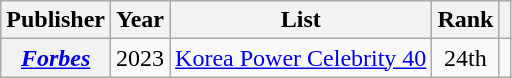<table class="wikitable plainrowheaders sortable" style="margin-right: 0;">
<tr>
<th scope="col">Publisher</th>
<th scope="col">Year</th>
<th scope="col">List</th>
<th scope="col">Rank</th>
<th scope="col" class="unsortable"></th>
</tr>
<tr>
<th scope="row"><em><a href='#'>Forbes</a></em></th>
<td>2023</td>
<td><a href='#'>Korea Power Celebrity 40</a></td>
<td style="text-align:center;">24th</td>
<td style="text-align:center;"></td>
</tr>
</table>
